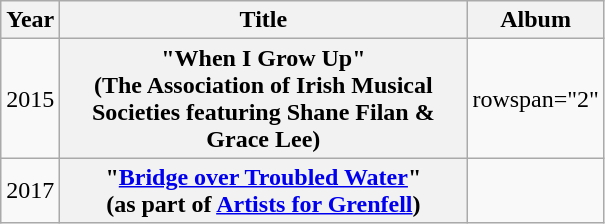<table class="wikitable plainrowheaders" style="text-align:center;">
<tr>
<th scope="col" style="width:1em;">Year</th>
<th scope="col" style="width:16.5em;">Title</th>
<th scope="col">Album</th>
</tr>
<tr>
<td>2015</td>
<th scope="row">"When I Grow Up"<br><span>(The Association of Irish Musical Societies featuring Shane Filan & Grace Lee)</span></th>
<td>rowspan="2" </td>
</tr>
<tr>
<td>2017</td>
<th scope="row">"<a href='#'>Bridge over Troubled Water</a>"<br><span>(as part of <a href='#'>Artists for Grenfell</a>)</span></th>
</tr>
</table>
